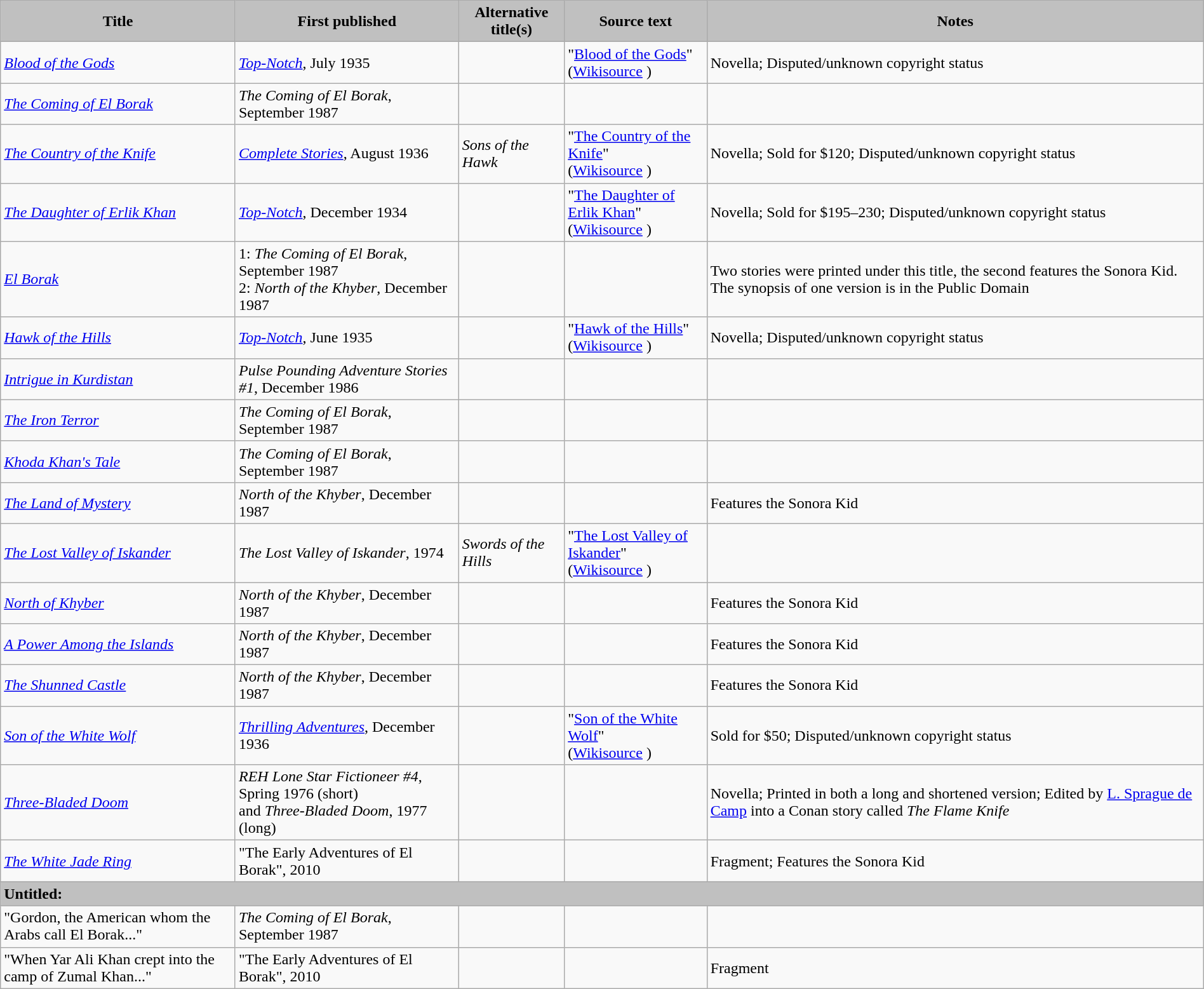<table class="wikitable" width="100%">
<tr>
<th style="background:#C0C0C0;">Title</th>
<th style="background:#C0C0C0;">First published</th>
<th style="background:#C0C0C0;">Alternative title(s)</th>
<th style="background:#C0C0C0;">Source text</th>
<th style="background:#C0C0C0;">Notes</th>
</tr>
<tr>
<td><em><a href='#'>Blood of the Gods</a></em></td>
<td><em><a href='#'>Top-Notch</a></em>, July 1935</td>
<td></td>
<td>"<a href='#'>Blood of the Gods</a>" <br>(<a href='#'>Wikisource</a> )</td>
<td>Novella; Disputed/unknown copyright status</td>
</tr>
<tr>
<td><em><a href='#'>The Coming of El Borak</a></em></td>
<td><em>The Coming of El Borak</em>, September 1987</td>
<td></td>
<td></td>
<td></td>
</tr>
<tr>
<td><em><a href='#'>The Country of the Knife</a></em></td>
<td><em><a href='#'>Complete Stories</a></em>, August 1936</td>
<td><em>Sons of the Hawk</em></td>
<td>"<a href='#'>The Country of the Knife</a>" <br>(<a href='#'>Wikisource</a> )</td>
<td>Novella; Sold for $120; Disputed/unknown copyright status</td>
</tr>
<tr>
<td><em><a href='#'>The Daughter of Erlik Khan</a></em></td>
<td><em><a href='#'>Top-Notch</a></em>, December 1934</td>
<td></td>
<td>"<a href='#'>The Daughter of Erlik Khan</a>" <br>(<a href='#'>Wikisource</a> )</td>
<td>Novella; Sold for $195–230; Disputed/unknown copyright status</td>
</tr>
<tr>
<td><em><a href='#'>El Borak</a></em></td>
<td>1: <em>The Coming of El Borak</em>, September 1987<br>2: <em>North of the Khyber</em>, December 1987</td>
<td></td>
<td></td>
<td>Two stories were printed under this title, the second features the Sonora Kid. The synopsis of one version is in the Public Domain</td>
</tr>
<tr>
<td><em><a href='#'>Hawk of the Hills</a></em></td>
<td><em><a href='#'>Top-Notch</a></em>, June 1935</td>
<td></td>
<td>"<a href='#'>Hawk of the Hills</a>" <br>(<a href='#'>Wikisource</a> )</td>
<td>Novella; Disputed/unknown copyright status</td>
</tr>
<tr>
<td><em><a href='#'>Intrigue in Kurdistan</a></em></td>
<td><em>Pulse Pounding Adventure Stories #1</em>, December 1986</td>
<td></td>
<td></td>
<td></td>
</tr>
<tr>
<td><em><a href='#'>The Iron Terror</a></em></td>
<td><em>The Coming of El Borak</em>, September 1987</td>
<td></td>
<td></td>
<td></td>
</tr>
<tr>
<td><em><a href='#'>Khoda Khan's Tale</a></em></td>
<td><em>The Coming of El Borak</em>, September 1987</td>
<td></td>
<td></td>
<td></td>
</tr>
<tr>
<td><em><a href='#'>The Land of Mystery</a></em></td>
<td><em>North of the Khyber</em>, December 1987</td>
<td></td>
<td></td>
<td>Features the Sonora Kid</td>
</tr>
<tr>
<td><em><a href='#'>The Lost Valley of Iskander</a></em></td>
<td><em>The Lost Valley of Iskander</em>, 1974</td>
<td><em>Swords of the Hills</em></td>
<td>"<a href='#'>The Lost Valley of Iskander</a>" <br>(<a href='#'>Wikisource</a> )</td>
<td></td>
</tr>
<tr>
<td><em><a href='#'>North of Khyber</a></em></td>
<td><em>North of the Khyber</em>, December 1987</td>
<td></td>
<td></td>
<td>Features the Sonora Kid</td>
</tr>
<tr>
<td><em><a href='#'>A Power Among the Islands</a></em></td>
<td><em>North of the Khyber</em>, December 1987</td>
<td></td>
<td></td>
<td>Features the Sonora Kid</td>
</tr>
<tr>
<td><em><a href='#'>The Shunned Castle</a></em></td>
<td><em>North of the Khyber</em>, December 1987</td>
<td></td>
<td></td>
<td>Features the Sonora Kid</td>
</tr>
<tr>
<td><em><a href='#'>Son of the White Wolf</a></em></td>
<td><em><a href='#'>Thrilling Adventures</a></em>, December 1936</td>
<td></td>
<td>"<a href='#'>Son of the White Wolf</a>" <br>(<a href='#'>Wikisource</a> )</td>
<td>Sold for $50; Disputed/unknown copyright status</td>
</tr>
<tr>
<td><em><a href='#'>Three-Bladed Doom</a></em></td>
<td><em>REH Lone Star Fictioneer #4</em>, Spring 1976 (short)<br>and <em>Three-Bladed Doom</em>, 1977 (long)</td>
<td></td>
<td></td>
<td>Novella; Printed in both a long and shortened version; Edited by <a href='#'>L. Sprague de Camp</a> into a Conan story called <em>The Flame Knife</em></td>
</tr>
<tr>
<td><em><a href='#'>The White Jade Ring</a></em></td>
<td>"The Early Adventures of El Borak", 2010</td>
<td></td>
<td></td>
<td>Fragment; Features the Sonora Kid</td>
</tr>
<tr>
<td colspan="5" style="background:#C0C0C0;"><strong>Untitled:</strong></td>
</tr>
<tr>
<td>"Gordon, the American whom the Arabs call El Borak..."</td>
<td><em>The Coming of El Borak</em>, September 1987</td>
<td></td>
<td></td>
<td></td>
</tr>
<tr>
<td>"When Yar Ali Khan crept into the camp of Zumal Khan..."</td>
<td>"The Early Adventures of El Borak", 2010</td>
<td></td>
<td></td>
<td>Fragment</td>
</tr>
</table>
